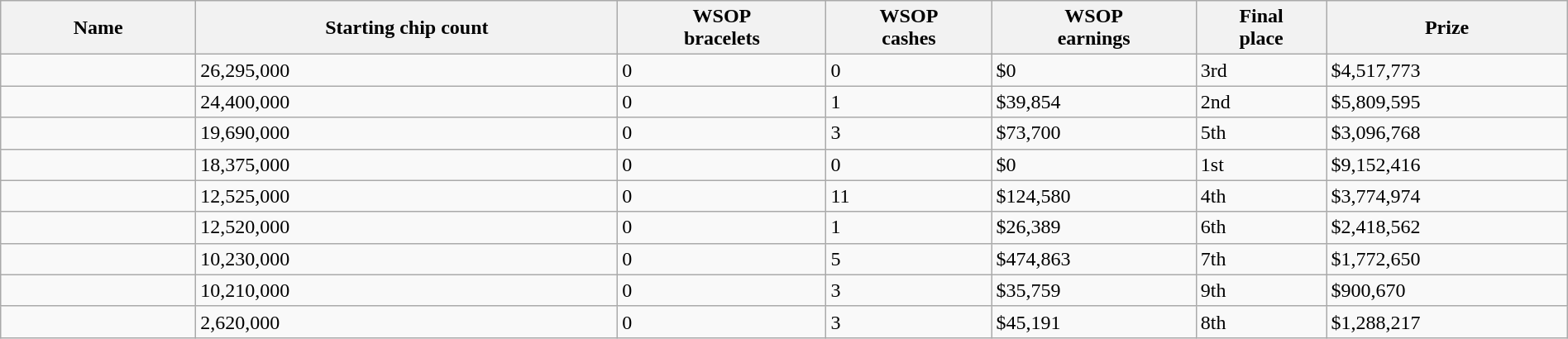<table class="wikitable sortable" width="100%">
<tr>
<th width="150">Name</th>
<th>Starting chip count</th>
<th>WSOP<br>bracelets</th>
<th>WSOP<br>cashes</th>
<th>WSOP<br>earnings</th>
<th>Final<br>place</th>
<th>Prize</th>
</tr>
<tr>
<td></td>
<td>26,295,000</td>
<td>0</td>
<td>0</td>
<td>$0</td>
<td>3rd</td>
<td>$4,517,773</td>
</tr>
<tr>
<td></td>
<td>24,400,000</td>
<td>0</td>
<td>1</td>
<td>$39,854</td>
<td>2nd</td>
<td>$5,809,595</td>
</tr>
<tr>
<td></td>
<td>19,690,000</td>
<td>0</td>
<td>3</td>
<td>$73,700</td>
<td>5th</td>
<td>$3,096,768</td>
</tr>
<tr>
<td></td>
<td>18,375,000</td>
<td>0</td>
<td>0</td>
<td>$0</td>
<td>1st</td>
<td>$9,152,416</td>
</tr>
<tr>
<td></td>
<td>12,525,000</td>
<td>0</td>
<td>11</td>
<td>$124,580</td>
<td>4th</td>
<td>$3,774,974</td>
</tr>
<tr>
<td></td>
<td>12,520,000</td>
<td>0</td>
<td>1</td>
<td>$26,389</td>
<td>6th</td>
<td>$2,418,562</td>
</tr>
<tr>
<td></td>
<td>10,230,000</td>
<td>0</td>
<td>5</td>
<td>$474,863</td>
<td>7th</td>
<td>$1,772,650</td>
</tr>
<tr>
<td></td>
<td>10,210,000</td>
<td>0</td>
<td>3</td>
<td>$35,759</td>
<td>9th</td>
<td>$900,670</td>
</tr>
<tr>
<td></td>
<td>2,620,000</td>
<td>0</td>
<td>3</td>
<td>$45,191</td>
<td>8th</td>
<td>$1,288,217</td>
</tr>
</table>
